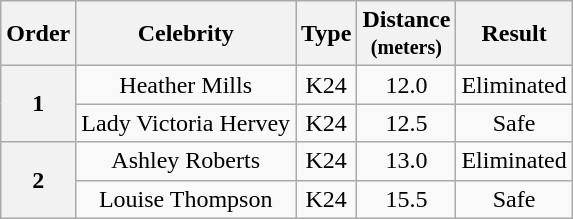<table class="wikitable plainrowheaders" style="text-align:center;">
<tr>
<th>Order</th>
<th>Celebrity</th>
<th>Type</th>
<th>Distance<br><small>(meters)</small></th>
<th>Result</th>
</tr>
<tr>
<th rowspan=2>1</th>
<td>Heather Mills</td>
<td>K24</td>
<td>12.0</td>
<td>Eliminated</td>
</tr>
<tr>
<td>Lady Victoria Hervey</td>
<td>K24</td>
<td>12.5</td>
<td>Safe</td>
</tr>
<tr>
<th rowspan=2>2</th>
<td>Ashley Roberts</td>
<td>K24</td>
<td>13.0</td>
<td>Eliminated</td>
</tr>
<tr>
<td>Louise Thompson</td>
<td>K24</td>
<td>15.5</td>
<td>Safe</td>
</tr>
</table>
